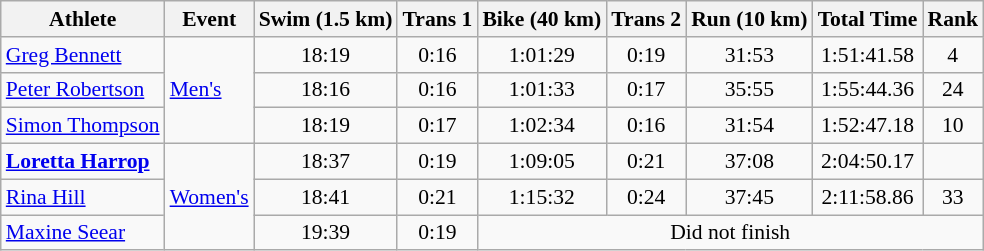<table class="wikitable" style="font-size:90%">
<tr>
<th>Athlete</th>
<th>Event</th>
<th>Swim (1.5 km)</th>
<th>Trans 1</th>
<th>Bike (40 km)</th>
<th>Trans 2</th>
<th>Run (10 km)</th>
<th>Total Time</th>
<th>Rank</th>
</tr>
<tr align=center>
<td align=left><a href='#'>Greg Bennett</a></td>
<td align=left rowspan=3><a href='#'>Men's</a></td>
<td>18:19</td>
<td>0:16</td>
<td>1:01:29</td>
<td>0:19</td>
<td>31:53</td>
<td>1:51:41.58</td>
<td>4</td>
</tr>
<tr align=center>
<td align=left><a href='#'>Peter Robertson</a></td>
<td>18:16</td>
<td>0:16</td>
<td>1:01:33</td>
<td>0:17</td>
<td>35:55</td>
<td>1:55:44.36</td>
<td>24</td>
</tr>
<tr align=center>
<td align=left><a href='#'>Simon Thompson</a></td>
<td>18:19</td>
<td>0:17</td>
<td>1:02:34</td>
<td>0:16</td>
<td>31:54</td>
<td>1:52:47.18</td>
<td>10</td>
</tr>
<tr align=center>
<td align=left><strong><a href='#'>Loretta Harrop</a></strong></td>
<td align=left rowspan=3><a href='#'>Women's</a></td>
<td>18:37</td>
<td>0:19</td>
<td>1:09:05</td>
<td>0:21</td>
<td>37:08</td>
<td>2:04:50.17</td>
<td></td>
</tr>
<tr align=center>
<td align=left><a href='#'>Rina Hill</a></td>
<td>18:41</td>
<td>0:21</td>
<td>1:15:32</td>
<td>0:24</td>
<td>37:45</td>
<td>2:11:58.86</td>
<td>33</td>
</tr>
<tr align=center>
<td align=left><a href='#'>Maxine Seear</a></td>
<td>19:39</td>
<td>0:19</td>
<td colspan=5>Did not finish</td>
</tr>
</table>
